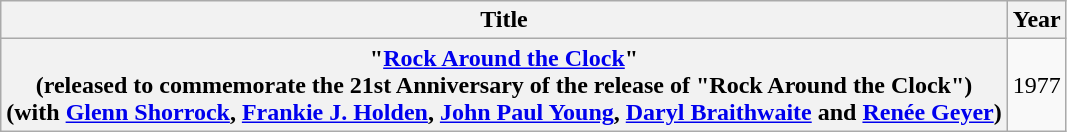<table class="wikitable plainrowheaders" style="text-align:center;" border="1">
<tr>
<th>Title</th>
<th>Year</th>
</tr>
<tr>
<th scope="row">"<a href='#'>Rock Around the Clock</a>"<br><span>(released to commemorate the 21st Anniversary of the release of "Rock Around the Clock")<br>(with <a href='#'>Glenn Shorrock</a>, <a href='#'>Frankie J. Holden</a>, <a href='#'>John Paul Young</a>, <a href='#'>Daryl Braithwaite</a> and <a href='#'>Renée Geyer</a>)</span></th>
<td>1977</td>
</tr>
</table>
